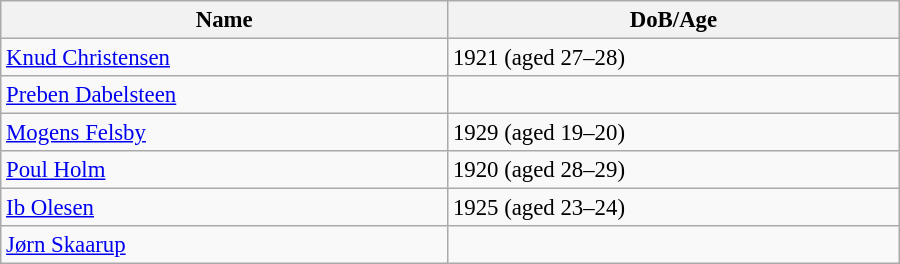<table class="wikitable" style="width:600px; font-size:95%;">
<tr>
<th align="left">Name</th>
<th align="left">DoB/Age</th>
</tr>
<tr>
<td align="left"><a href='#'>Knud Christensen</a></td>
<td align="left">1921 (aged 27–28)</td>
</tr>
<tr>
<td align="left"><a href='#'>Preben Dabelsteen</a></td>
<td align="left"></td>
</tr>
<tr>
<td align="left"><a href='#'>Mogens Felsby</a></td>
<td align="left">1929 (aged 19–20)</td>
</tr>
<tr>
<td align="left"><a href='#'>Poul Holm</a></td>
<td align="left">1920 (aged 28–29)</td>
</tr>
<tr>
<td align="left"><a href='#'>Ib Olesen</a></td>
<td align="left">1925 (aged 23–24)</td>
</tr>
<tr>
<td align="left"><a href='#'>Jørn Skaarup</a></td>
<td align="left"></td>
</tr>
</table>
